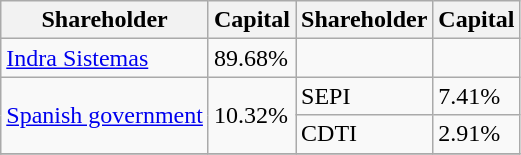<table class="wikitable">
<tr>
<th>Shareholder</th>
<th>Capital</th>
<th>Shareholder</th>
<th>Capital</th>
</tr>
<tr>
<td><a href='#'>Indra Sistemas</a></td>
<td>89.68%</td>
<td></td>
<td></td>
</tr>
<tr>
<td rowspan="2"><a href='#'>Spanish government</a></td>
<td rowspan="2">10.32%</td>
<td>SEPI</td>
<td>7.41%</td>
</tr>
<tr>
<td>CDTI</td>
<td>2.91%</td>
</tr>
<tr>
</tr>
</table>
